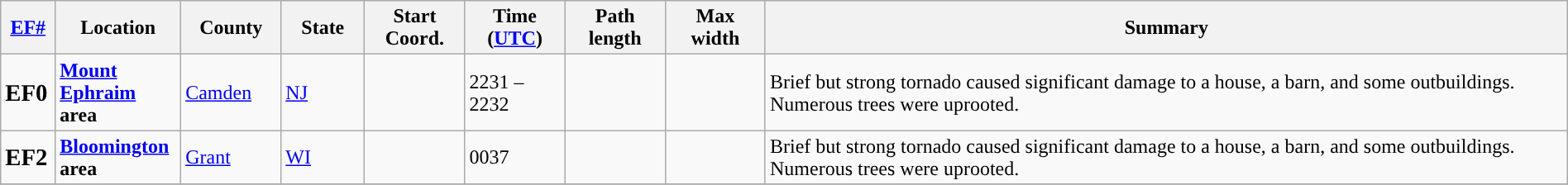<table class="wikitable collapsible" width="100%">
<tr>
<th scope="col"  style="width:3%; text-align:center;"><a href='#'>EF#</a></th>
<th scope="col"  style="width:7%; text-align:center;" class="unsortable">Location</th>
<th scope="col"  style="width:6%; text-align:center;" class="unsortable">County</th>
<th scope="col"  style="width:5%; text-align:center;">State</th>
<th scope="col"  style="width:6%; text-align:center;">Start Coord.</th>
<th scope="col"  style="width:6%; text-align:center;">Time (<a href='#'>UTC</a>)</th>
<th scope="col"  style="width:6%; text-align:center;">Path length</th>
<th scope="col"  style="width:6%; text-align:center;">Max width</th>
<th scope="col" class="unsortable" style="width:48%; text-align:center;">Summary</th>
</tr>
<tr>
<td><big><strong>EF0</strong></big></td>
<td><strong><a href='#'>Mount Ephraim</a> area</strong></td>
<td><a href='#'>Camden</a></td>
<td><a href='#'>NJ</a></td>
<td></td>
<td>2231 – 2232</td>
<td></td>
<td></td>
<td>Brief but strong tornado caused significant damage to a house, a barn, and some outbuildings. Numerous trees were uprooted.</td>
</tr>
<tr>
<td><big><strong>EF2</strong></big></td>
<td><strong><a href='#'>Bloomington</a> area</strong></td>
<td><a href='#'>Grant</a></td>
<td><a href='#'>WI</a></td>
<td></td>
<td>0037</td>
<td></td>
<td></td>
<td>Brief but strong tornado caused significant damage to a house, a barn, and some outbuildings. Numerous trees were uprooted.</td>
</tr>
<tr>
</tr>
</table>
